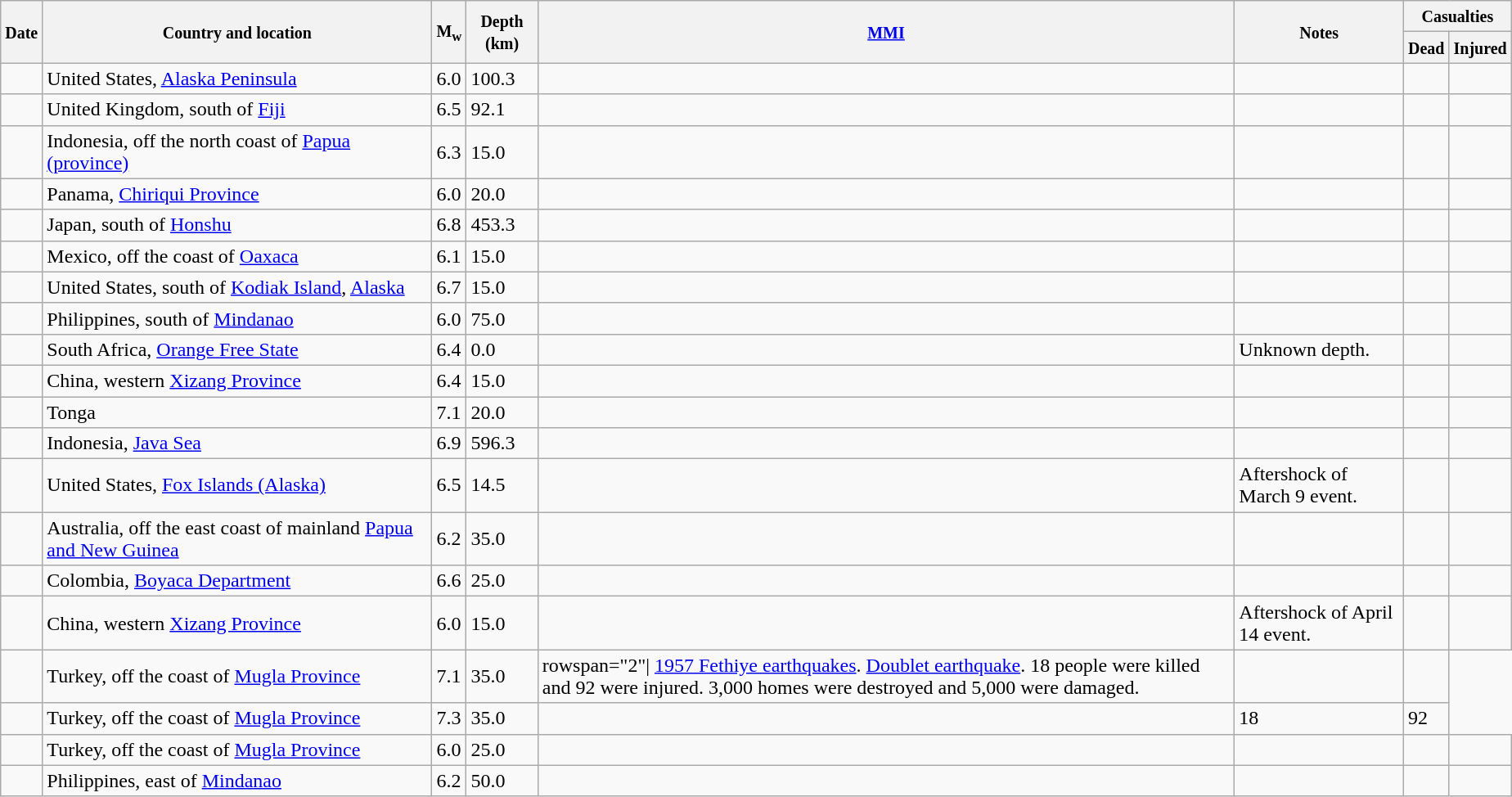<table class="wikitable sortable sort-under" style="border:1px black; margin-left:1em;">
<tr>
<th rowspan="2"><small>Date</small></th>
<th rowspan="2" style="width: 310px"><small>Country and location</small></th>
<th rowspan="2"><small>M<sub>w</sub></small></th>
<th rowspan="2"><small>Depth (km)</small></th>
<th rowspan="2"><small><a href='#'>MMI</a></small></th>
<th rowspan="2" class="unsortable"><small>Notes</small></th>
<th colspan="2"><small>Casualties</small></th>
</tr>
<tr>
<th><small>Dead</small></th>
<th><small>Injured</small></th>
</tr>
<tr>
<td></td>
<td>United States, <a href='#'>Alaska Peninsula</a></td>
<td>6.0</td>
<td>100.3</td>
<td></td>
<td></td>
<td></td>
<td></td>
</tr>
<tr>
<td></td>
<td>United Kingdom, south of <a href='#'>Fiji</a></td>
<td>6.5</td>
<td>92.1</td>
<td></td>
<td></td>
<td></td>
<td></td>
</tr>
<tr>
<td></td>
<td>Indonesia, off the north coast of <a href='#'>Papua (province)</a></td>
<td>6.3</td>
<td>15.0</td>
<td></td>
<td></td>
<td></td>
<td></td>
</tr>
<tr>
<td></td>
<td>Panama, <a href='#'>Chiriqui Province</a></td>
<td>6.0</td>
<td>20.0</td>
<td></td>
<td></td>
<td></td>
<td></td>
</tr>
<tr>
<td></td>
<td>Japan, south of <a href='#'>Honshu</a></td>
<td>6.8</td>
<td>453.3</td>
<td></td>
<td></td>
<td></td>
<td></td>
</tr>
<tr>
<td></td>
<td>Mexico, off the coast of <a href='#'>Oaxaca</a></td>
<td>6.1</td>
<td>15.0</td>
<td></td>
<td></td>
<td></td>
<td></td>
</tr>
<tr>
<td></td>
<td>United States, south of <a href='#'>Kodiak Island</a>, <a href='#'>Alaska</a></td>
<td>6.7</td>
<td>15.0</td>
<td></td>
<td></td>
<td></td>
<td></td>
</tr>
<tr>
<td></td>
<td>Philippines, south of <a href='#'>Mindanao</a></td>
<td>6.0</td>
<td>75.0</td>
<td></td>
<td></td>
<td></td>
<td></td>
</tr>
<tr>
<td></td>
<td>South Africa, <a href='#'>Orange Free State</a></td>
<td>6.4</td>
<td>0.0</td>
<td></td>
<td>Unknown depth.</td>
<td></td>
<td></td>
</tr>
<tr>
<td></td>
<td>China, western <a href='#'>Xizang Province</a></td>
<td>6.4</td>
<td>15.0</td>
<td></td>
<td></td>
<td></td>
<td></td>
</tr>
<tr>
<td></td>
<td>Tonga</td>
<td>7.1</td>
<td>20.0</td>
<td></td>
<td></td>
<td></td>
<td></td>
</tr>
<tr>
<td></td>
<td>Indonesia, <a href='#'>Java Sea</a></td>
<td>6.9</td>
<td>596.3</td>
<td></td>
<td></td>
<td></td>
<td></td>
</tr>
<tr>
<td></td>
<td>United States, <a href='#'>Fox Islands (Alaska)</a></td>
<td>6.5</td>
<td>14.5</td>
<td></td>
<td>Aftershock of March 9 event.</td>
<td></td>
<td></td>
</tr>
<tr>
<td></td>
<td>Australia, off the east coast of mainland <a href='#'>Papua and New Guinea</a></td>
<td>6.2</td>
<td>35.0</td>
<td></td>
<td></td>
<td></td>
<td></td>
</tr>
<tr>
<td></td>
<td>Colombia, <a href='#'>Boyaca Department</a></td>
<td>6.6</td>
<td>25.0</td>
<td></td>
<td></td>
<td></td>
<td></td>
</tr>
<tr>
<td></td>
<td>China, western <a href='#'>Xizang Province</a></td>
<td>6.0</td>
<td>15.0</td>
<td></td>
<td>Aftershock of April 14 event.</td>
<td></td>
<td></td>
</tr>
<tr>
<td></td>
<td>Turkey, off the coast of <a href='#'>Mugla Province</a></td>
<td>7.1</td>
<td>35.0</td>
<td>rowspan="2"| <a href='#'>1957 Fethiye earthquakes</a>. <a href='#'>Doublet earthquake</a>. 18 people were killed and 92 were injured. 3,000 homes were destroyed and 5,000 were damaged.</td>
<td></td>
<td></td>
</tr>
<tr>
<td></td>
<td>Turkey, off the coast of <a href='#'>Mugla Province</a></td>
<td>7.3</td>
<td>35.0</td>
<td></td>
<td>18</td>
<td>92</td>
</tr>
<tr>
<td></td>
<td>Turkey, off the coast of <a href='#'>Mugla Province</a></td>
<td>6.0</td>
<td>25.0</td>
<td></td>
<td></td>
<td></td>
<td></td>
</tr>
<tr>
<td></td>
<td>Philippines, east of <a href='#'>Mindanao</a></td>
<td>6.2</td>
<td>50.0</td>
<td></td>
<td></td>
<td></td>
<td></td>
</tr>
</table>
